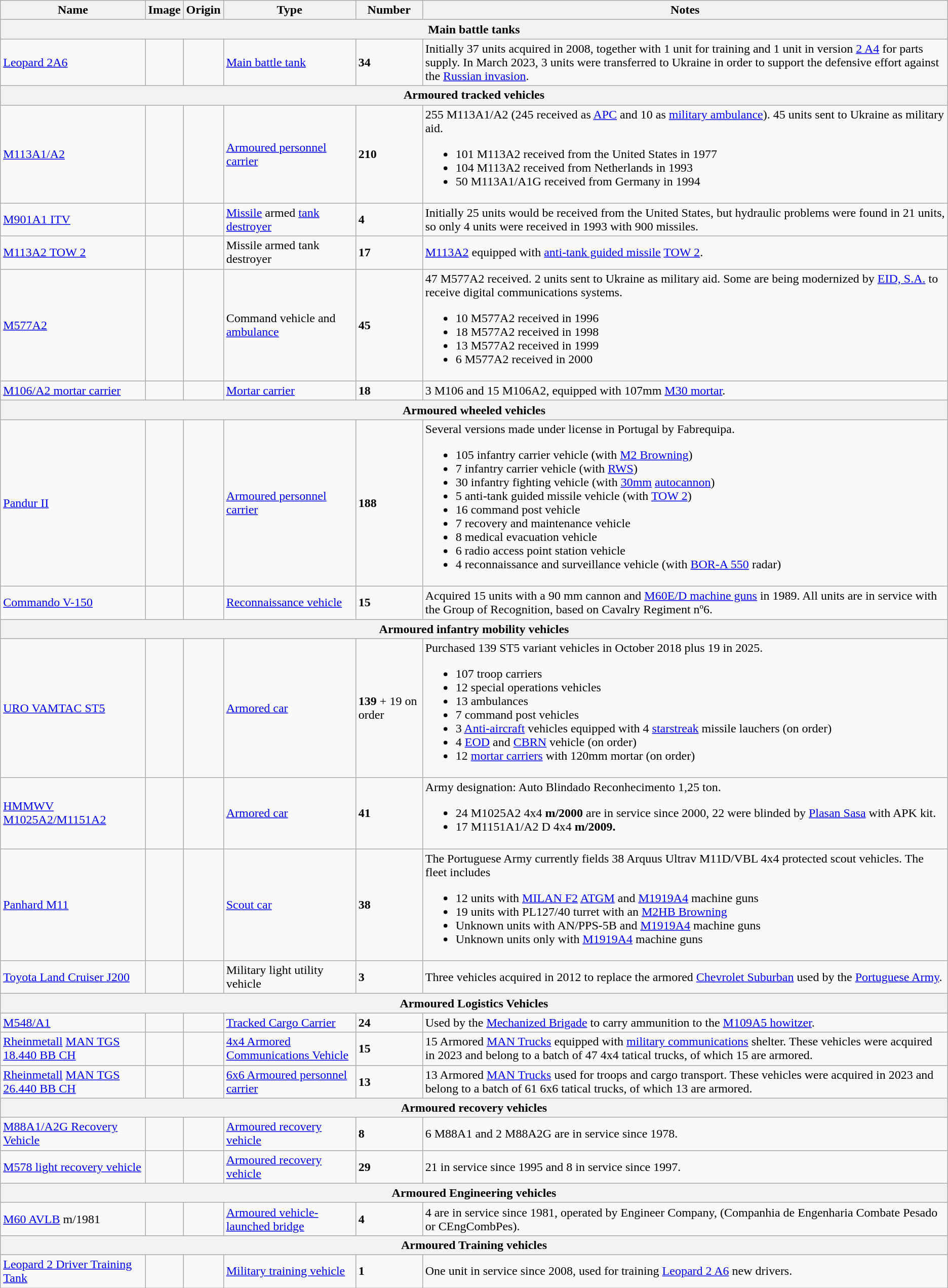<table class="wikitable">
<tr>
<th width:12%;">Name</th>
<th width:8%;">Image</th>
<th width:8%;">Origin</th>
<th width:18%;">Type</th>
<th width:7%;">Number</th>
<th width:47%;">Notes</th>
</tr>
<tr>
<th colspan="6" style="align: center;">Main battle tanks</th>
</tr>
<tr>
<td><a href='#'>Leopard 2A6</a></td>
<td></td>
<td></td>
<td><a href='#'>Main battle tank</a></td>
<td><strong>34</strong></td>
<td>Initially 37 units acquired in 2008, together with 1 unit for training and 1 unit in version <a href='#'>2 A4</a> for parts supply. In March 2023, 3 units were transferred to Ukraine in order to support the defensive effort against the <a href='#'>Russian invasion</a>.</td>
</tr>
<tr>
<th colspan="6">Armoured tracked vehicles</th>
</tr>
<tr>
<td><a href='#'>M113A1/A2</a></td>
<td></td>
<td></td>
<td><a href='#'>Armoured personnel carrier</a></td>
<td><strong>210</strong></td>
<td>255 M113A1/A2 (245 received as <a href='#'>APC</a> and 10 as <a href='#'>military ambulance</a>). 45 units sent to Ukraine as military aid.<br><ul><li>101 M113A2 received from the United States in 1977</li><li>104 M113A2 received from Netherlands in 1993</li><li>50 M113A1/A1G received from Germany in 1994</li></ul></td>
</tr>
<tr>
<td><a href='#'>M901A1 ITV</a></td>
<td></td>
<td></td>
<td><a href='#'>Missile</a> armed <a href='#'>tank destroyer</a></td>
<td><strong>4</strong></td>
<td>Initially 25 units would be received from the United States, but hydraulic problems were found in 21 units, so only 4 units were received in 1993 with 900 missiles.</td>
</tr>
<tr>
<td><a href='#'>M113A2 TOW 2</a></td>
<td></td>
<td></td>
<td>Missile armed tank destroyer</td>
<td><strong>17</strong></td>
<td><a href='#'>M113A2</a> equipped with <a href='#'>anti-tank guided missile</a> <a href='#'>TOW 2</a>.</td>
</tr>
<tr>
<td><a href='#'>M577A2</a></td>
<td></td>
<td></td>
<td>Command vehicle and <a href='#'>ambulance</a></td>
<td><strong>45</strong></td>
<td>47 M577A2 received. 2 units sent to Ukraine as military aid. Some are being modernized by <a href='#'>EID, S.A.</a> to receive digital communications systems.<br><ul><li>10 M577A2 received in 1996</li><li>18 M577A2 received in 1998</li><li>13 M577A2 received in 1999</li><li>6 M577A2 received in 2000</li></ul></td>
</tr>
<tr>
<td><a href='#'>M106/A2 mortar carrier</a></td>
<td></td>
<td></td>
<td><a href='#'>Mortar carrier</a></td>
<td><strong>18</strong></td>
<td>3 M106 and 15 M106A2, equipped with 107mm <a href='#'>M30 mortar</a>.</td>
</tr>
<tr>
<th colspan="6">Armoured wheeled vehicles</th>
</tr>
<tr>
<td><a href='#'>Pandur II</a></td>
<td></td>
<td><br></td>
<td><a href='#'>Armoured personnel carrier</a></td>
<td><strong>188</strong></td>
<td>Several versions made under license in Portugal by Fabrequipa.<br><ul><li>105 infantry carrier vehicle (with <a href='#'>M2 Browning</a>)</li><li>7 infantry carrier vehicle (with <a href='#'>RWS</a>)</li><li>30 infantry fighting vehicle (with <a href='#'>30mm</a> <a href='#'>autocannon</a>)</li><li>5 anti-tank guided missile vehicle (with <a href='#'>TOW 2</a>)</li><li>16 command post vehicle</li><li>7 recovery and maintenance vehicle</li><li>8 medical evacuation vehicle</li><li>6 radio access point station vehicle</li><li>4 reconnaissance and surveillance vehicle (with <a href='#'>BOR-A 550</a> radar)</li></ul></td>
</tr>
<tr>
<td><a href='#'>Commando V-150</a></td>
<td></td>
<td></td>
<td><a href='#'>Reconnaissance vehicle</a></td>
<td><strong>15</strong></td>
<td>Acquired 15 units with a 90 mm cannon and <a href='#'>M60E/D machine guns</a> in 1989. All units are in service with the Group of Recognition, based on Cavalry Regiment nº6.</td>
</tr>
<tr>
<th colspan="6">Armoured infantry mobility vehicles</th>
</tr>
<tr>
<td><a href='#'>URO VAMTAC ST5</a></td>
<td></td>
<td></td>
<td><a href='#'>Armored car</a></td>
<td><strong>139</strong> + 19 on order</td>
<td>Purchased 139 ST5 variant vehicles in October 2018 plus 19 in 2025.<br><ul><li>107 troop carriers</li><li>12 special operations vehicles</li><li>13 ambulances</li><li>7 command post vehicles</li><li>3 <a href='#'>Anti-aircraft</a> vehicles equipped with 4 <a href='#'>starstreak</a> missile lauchers (on order)</li><li>4 <a href='#'>EOD</a> and <a href='#'>CBRN</a> vehicle (on order)</li><li>12 <a href='#'>mortar carriers</a> with 120mm mortar (on order)</li></ul></td>
</tr>
<tr>
<td><a href='#'>HMMWV M1025A2/M1151A2</a></td>
<td></td>
<td></td>
<td><a href='#'>Armored car</a></td>
<td><strong>41</strong></td>
<td>Army designation: Auto Blindado Reconhecimento 1,25 ton.<br><ul><li>24 M1025A2 4x4 <strong>m/2000</strong> are in service since 2000, 22 were blinded by <a href='#'>Plasan Sasa</a> with APK kit.</li><li>17 M1151A1/A2 D 4x4 <strong>m/2009.</strong></li></ul></td>
</tr>
<tr>
<td><a href='#'>Panhard M11</a></td>
<td></td>
<td></td>
<td><a href='#'>Scout car</a></td>
<td><strong>38</strong></td>
<td>The Portuguese Army currently fields 38 Arquus Ultrav M11D/VBL 4x4 protected scout vehicles. The fleet includes<br><ul><li>12 units with <a href='#'>MILAN F2</a> <a href='#'>ATGM</a> and <a href='#'>M1919A4</a> machine guns</li><li>19 units with PL127/40 turret with an <a href='#'>M2HB Browning</a></li><li>Unknown units with AN/PPS-5B and <a href='#'>M1919A4</a> machine guns</li><li>Unknown units only with <a href='#'>M1919A4</a> machine guns</li></ul></td>
</tr>
<tr>
<td><a href='#'>Toyota Land Cruiser J200</a></td>
<td></td>
<td></td>
<td>Military light utility vehicle</td>
<td><strong>3</strong></td>
<td>Three vehicles acquired in 2012 to replace the armored <a href='#'>Chevrolet Suburban</a> used by the <a href='#'>Portuguese Army</a>.</td>
</tr>
<tr>
<th colspan="6">Armoured Logistics Vehicles</th>
</tr>
<tr>
<td><a href='#'>M548/A1</a></td>
<td></td>
<td></td>
<td><a href='#'>Tracked Cargo Carrier</a></td>
<td><strong>24</strong></td>
<td>Used by the <a href='#'>Mechanized Brigade</a> to carry ammunition to the <a href='#'>M109A5 howitzer</a>.</td>
</tr>
<tr>
<td><a href='#'>Rheinmetall</a> <a href='#'>MAN TGS 18.440 BB CH</a></td>
<td></td>
<td></td>
<td><a href='#'>4x4 Armored Communications Vehicle</a></td>
<td><strong>15</strong></td>
<td>15 Armored <a href='#'>MAN Trucks</a> equipped with <a href='#'>military communications</a> shelter. These vehicles were acquired in 2023 and belong to a batch of 47 4x4 tatical trucks, of which 15 are armored.</td>
</tr>
<tr>
<td><a href='#'>Rheinmetall</a> <a href='#'>MAN TGS 26.440 BB CH</a></td>
<td></td>
<td></td>
<td><a href='#'>6x6 Armoured personnel carrier</a></td>
<td><strong>13</strong></td>
<td>13 Armored <a href='#'>MAN Trucks</a> used for troops and cargo transport. These vehicles were acquired in 2023 and belong to a batch of 61 6x6 tatical trucks, of which 13 are armored.</td>
</tr>
<tr>
<th colspan="6" style="align: center;">Armoured recovery vehicles</th>
</tr>
<tr>
<td><a href='#'>M88A1/A2G Recovery Vehicle</a></td>
<td></td>
<td></td>
<td><a href='#'>Armoured recovery vehicle</a></td>
<td><strong>8</strong></td>
<td>6 M88A1 and 2 M88A2G are in service since 1978.</td>
</tr>
<tr>
<td><a href='#'>M578 light recovery vehicle</a></td>
<td></td>
<td></td>
<td><a href='#'>Armoured recovery vehicle</a></td>
<td><strong>29</strong></td>
<td>21 in service since 1995 and 8 in service since 1997.</td>
</tr>
<tr>
<th colspan="6">Armoured Engineering vehicles</th>
</tr>
<tr>
<td><a href='#'>M60 AVLB</a> m/1981</td>
<td></td>
<td></td>
<td><a href='#'>Armoured vehicle-launched bridge</a></td>
<td><strong>4</strong></td>
<td>4 are in service since 1981, operated by Engineer Company, (Companhia de Engenharia Combate Pesado or CEngCombPes).</td>
</tr>
<tr>
<th colspan="6">Armoured Training vehicles</th>
</tr>
<tr>
<td><a href='#'>Leopard 2 Driver Training Tank</a></td>
<td></td>
<td></td>
<td><a href='#'>Military training vehicle</a></td>
<td><strong>1</strong></td>
<td>One unit in service since 2008, used for training <a href='#'>Leopard 2 A6</a> new drivers.</td>
</tr>
</table>
